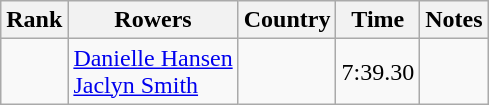<table class="wikitable" style="text-align:center">
<tr>
<th>Rank</th>
<th>Rowers</th>
<th>Country</th>
<th>Time</th>
<th>Notes</th>
</tr>
<tr>
<td></td>
<td align="left"><a href='#'>Danielle Hansen</a><br><a href='#'>Jaclyn Smith</a></td>
<td align="left"></td>
<td>7:39.30</td>
<td><strong></strong></td>
</tr>
</table>
